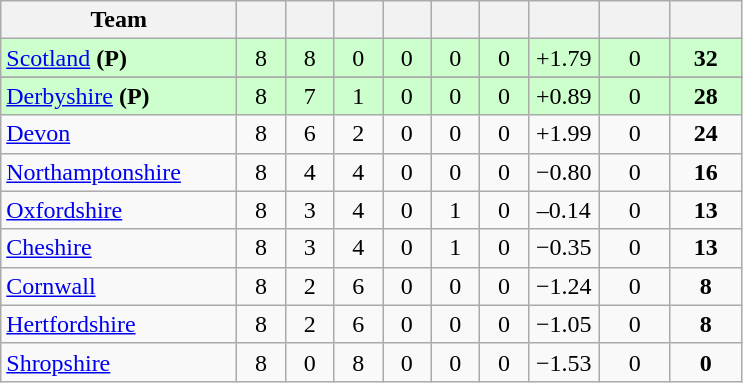<table class="wikitable" style="text-align:center">
<tr>
<th width="150">Team</th>
<th width="25"></th>
<th width="25"></th>
<th width="25"></th>
<th width="25"></th>
<th width="25"></th>
<th width="25"></th>
<th width="40"></th>
<th width="40"></th>
<th width="40"></th>
</tr>
<tr style="background:#cfc">
<td style="text-align:left"><a href='#'>Scotland</a> <strong>(P)</strong></td>
<td>8</td>
<td>8</td>
<td>0</td>
<td>0</td>
<td>0</td>
<td>0</td>
<td>+1.79</td>
<td>0</td>
<td><strong>32</strong></td>
</tr>
<tr>
</tr>
<tr style="background:#cfc">
<td style="text-align:left"><a href='#'>Derbyshire</a> <strong>(P)</strong></td>
<td>8</td>
<td>7</td>
<td>1</td>
<td>0</td>
<td>0</td>
<td>0</td>
<td>+0.89</td>
<td>0</td>
<td><strong>28</strong></td>
</tr>
<tr>
<td style="text-align:left"><a href='#'>Devon</a></td>
<td>8</td>
<td>6</td>
<td>2</td>
<td>0</td>
<td>0</td>
<td>0</td>
<td>+1.99</td>
<td>0</td>
<td><strong>24</strong></td>
</tr>
<tr>
<td style="text-align:left"><a href='#'>Northamptonshire</a></td>
<td>8</td>
<td>4</td>
<td>4</td>
<td>0</td>
<td>0</td>
<td>0</td>
<td>−0.80</td>
<td>0</td>
<td><strong>16</strong></td>
</tr>
<tr>
<td style="text-align:left"><a href='#'>Oxfordshire</a></td>
<td>8</td>
<td>3</td>
<td>4</td>
<td>0</td>
<td>1</td>
<td>0</td>
<td>–0.14</td>
<td>0</td>
<td><strong>13</strong></td>
</tr>
<tr>
<td style="text-align:left"><a href='#'>Cheshire</a></td>
<td>8</td>
<td>3</td>
<td>4</td>
<td>0</td>
<td>1</td>
<td>0</td>
<td>−0.35</td>
<td>0</td>
<td><strong>13</strong></td>
</tr>
<tr>
<td style="text-align:left"><a href='#'>Cornwall</a></td>
<td>8</td>
<td>2</td>
<td>6</td>
<td>0</td>
<td>0</td>
<td>0</td>
<td>−1.24</td>
<td>0</td>
<td><strong>8</strong></td>
</tr>
<tr>
<td style="text-align:left"><a href='#'>Hertfordshire</a></td>
<td>8</td>
<td>2</td>
<td>6</td>
<td>0</td>
<td>0</td>
<td>0</td>
<td>−1.05</td>
<td>0</td>
<td><strong>8</strong></td>
</tr>
<tr>
<td style="text-align:left"><a href='#'>Shropshire</a></td>
<td>8</td>
<td>0</td>
<td>8</td>
<td>0</td>
<td>0</td>
<td>0</td>
<td>−1.53</td>
<td>0</td>
<td><strong>0</strong></td>
</tr>
</table>
